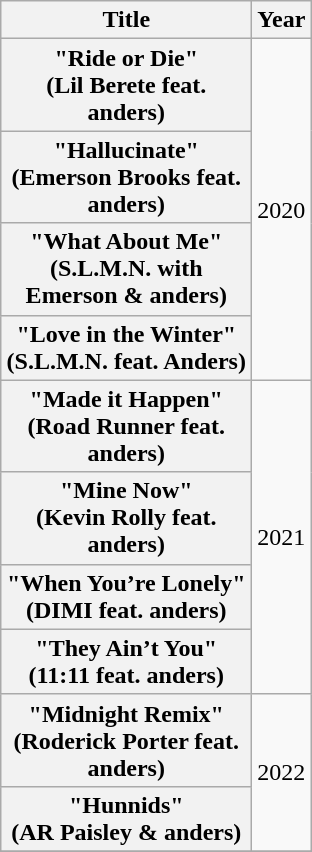<table class="wikitable plainrowheaders" style="text-align:center;">
<tr>
<th scope="col" style="width:10em;">Title</th>
<th scope="col" style="width:1em;">Year</th>
</tr>
<tr>
<th scope="row">"Ride or Die"<br><span>(Lil Berete feat. anders)</span></th>
<td rowspan="4">2020</td>
</tr>
<tr>
<th scope="row">"Hallucinate"<br><span>(Emerson Brooks feat. anders)</span></th>
</tr>
<tr>
<th scope="row">"What About Me"<br><span>(S.L.M.N. with Emerson & anders)</span> </th>
</tr>
<tr>
<th scope="row">"Love in the Winter"<br><span>(S.L.M.N. feat. Anders)</span></th>
</tr>
<tr>
<th scope="row">"Made it Happen"<br><span>(Road Runner feat. anders)</span></th>
<td rowspan="4">2021</td>
</tr>
<tr>
<th scope="row">"Mine Now"<br><span>(Kevin Rolly feat. anders)</span></th>
</tr>
<tr>
<th scope="row">"When You’re Lonely"<br><span>(DIMI feat. anders)</span></th>
</tr>
<tr>
<th scope="row">"They Ain’t You"<br><span>(11:11 feat. anders)</span></th>
</tr>
<tr>
<th scope="row">"Midnight Remix"<br><span>(Roderick Porter feat. anders)</span></th>
<td rowspan="2">2022</td>
</tr>
<tr>
<th scope="row">"Hunnids"<br><span>(AR Paisley & anders)</span></th>
</tr>
<tr>
</tr>
<tr>
</tr>
</table>
